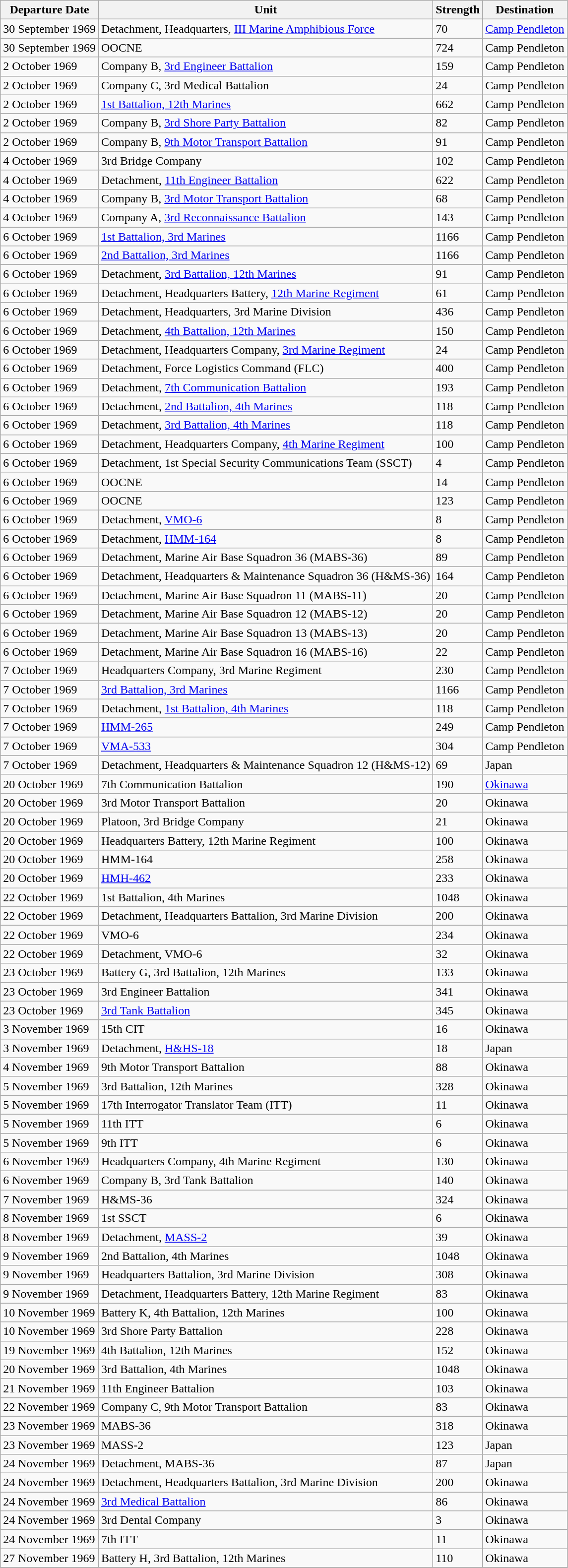<table class="wikitable" border="1">
<tr>
<th>Departure Date</th>
<th>Unit</th>
<th>Strength</th>
<th>Destination</th>
</tr>
<tr>
<td>30 September 1969</td>
<td>Detachment, Headquarters, <a href='#'>III Marine Amphibious Force</a></td>
<td>70</td>
<td><a href='#'>Camp Pendleton</a></td>
</tr>
<tr>
<td>30 September 1969</td>
<td>OOCNE</td>
<td>724</td>
<td>Camp Pendleton</td>
</tr>
<tr>
<td>2 October 1969</td>
<td>Company B, <a href='#'>3rd Engineer Battalion</a></td>
<td>159</td>
<td>Camp Pendleton</td>
</tr>
<tr>
<td>2 October 1969</td>
<td>Company C, 3rd Medical Battalion</td>
<td>24</td>
<td>Camp Pendleton</td>
</tr>
<tr>
<td>2 October 1969</td>
<td><a href='#'>1st Battalion, 12th Marines</a></td>
<td>662</td>
<td>Camp Pendleton</td>
</tr>
<tr>
<td>2 October 1969</td>
<td>Company B, <a href='#'>3rd Shore Party Battalion</a></td>
<td>82</td>
<td>Camp Pendleton</td>
</tr>
<tr>
<td>2 October 1969</td>
<td>Company B, <a href='#'>9th Motor Transport Battalion</a></td>
<td>91</td>
<td>Camp Pendleton</td>
</tr>
<tr>
<td>4 October 1969</td>
<td>3rd Bridge Company</td>
<td>102</td>
<td>Camp Pendleton</td>
</tr>
<tr>
<td>4 October 1969</td>
<td>Detachment, <a href='#'>11th Engineer Battalion</a></td>
<td>622</td>
<td>Camp Pendleton</td>
</tr>
<tr>
<td>4 October 1969</td>
<td>Company B, <a href='#'>3rd Motor Transport Battalion</a></td>
<td>68</td>
<td>Camp Pendleton</td>
</tr>
<tr>
<td>4 October 1969</td>
<td>Company A, <a href='#'>3rd Reconnaissance Battalion</a></td>
<td>143</td>
<td>Camp Pendleton</td>
</tr>
<tr>
<td>6 October 1969</td>
<td><a href='#'>1st Battalion, 3rd Marines</a></td>
<td>1166</td>
<td>Camp Pendleton</td>
</tr>
<tr>
<td>6 October 1969</td>
<td><a href='#'>2nd Battalion, 3rd Marines</a></td>
<td>1166</td>
<td>Camp Pendleton</td>
</tr>
<tr>
<td>6 October 1969</td>
<td>Detachment, <a href='#'>3rd Battalion, 12th Marines</a></td>
<td>91</td>
<td>Camp Pendleton</td>
</tr>
<tr>
<td>6 October 1969</td>
<td>Detachment, Headquarters Battery, <a href='#'>12th Marine Regiment</a></td>
<td>61</td>
<td>Camp Pendleton</td>
</tr>
<tr>
<td>6 October 1969</td>
<td>Detachment, Headquarters, 3rd Marine Division</td>
<td>436</td>
<td>Camp Pendleton</td>
</tr>
<tr>
<td>6 October 1969</td>
<td>Detachment, <a href='#'>4th Battalion, 12th Marines</a></td>
<td>150</td>
<td>Camp Pendleton</td>
</tr>
<tr>
<td>6 October 1969</td>
<td>Detachment, Headquarters Company, <a href='#'>3rd Marine Regiment</a></td>
<td>24</td>
<td>Camp Pendleton</td>
</tr>
<tr>
<td>6 October 1969</td>
<td>Detachment, Force Logistics Command (FLC)</td>
<td>400</td>
<td>Camp Pendleton</td>
</tr>
<tr>
<td>6 October 1969</td>
<td>Detachment, <a href='#'>7th Communication Battalion</a></td>
<td>193</td>
<td>Camp Pendleton</td>
</tr>
<tr>
<td>6 October 1969</td>
<td>Detachment, <a href='#'>2nd Battalion, 4th Marines</a></td>
<td>118</td>
<td>Camp Pendleton</td>
</tr>
<tr>
<td>6 October 1969</td>
<td>Detachment, <a href='#'>3rd Battalion, 4th Marines</a></td>
<td>118</td>
<td>Camp Pendleton</td>
</tr>
<tr>
<td>6 October 1969</td>
<td>Detachment, Headquarters Company, <a href='#'>4th Marine Regiment</a></td>
<td>100</td>
<td>Camp Pendleton</td>
</tr>
<tr>
<td>6 October 1969</td>
<td>Detachment, 1st Special Security Communications Team (SSCT)</td>
<td>4</td>
<td>Camp Pendleton</td>
</tr>
<tr>
<td>6 October 1969</td>
<td>OOCNE</td>
<td>14</td>
<td>Camp Pendleton</td>
</tr>
<tr>
<td>6 October 1969</td>
<td>OOCNE</td>
<td>123</td>
<td>Camp Pendleton</td>
</tr>
<tr>
<td>6 October 1969</td>
<td>Detachment, <a href='#'>VMO-6</a></td>
<td>8</td>
<td>Camp Pendleton</td>
</tr>
<tr>
<td>6 October 1969</td>
<td>Detachment, <a href='#'>HMM-164</a></td>
<td>8</td>
<td>Camp Pendleton</td>
</tr>
<tr>
<td>6 October 1969</td>
<td>Detachment, Marine Air Base Squadron 36 (MABS-36)</td>
<td>89</td>
<td>Camp Pendleton</td>
</tr>
<tr>
<td>6 October 1969</td>
<td>Detachment, Headquarters & Maintenance Squadron 36 (H&MS-36)</td>
<td>164</td>
<td>Camp Pendleton</td>
</tr>
<tr>
<td>6 October 1969</td>
<td>Detachment, Marine Air Base Squadron 11 (MABS-11)</td>
<td>20</td>
<td>Camp Pendleton</td>
</tr>
<tr>
<td>6 October 1969</td>
<td>Detachment, Marine Air Base Squadron 12 (MABS-12)</td>
<td>20</td>
<td>Camp Pendleton</td>
</tr>
<tr>
<td>6 October 1969</td>
<td>Detachment, Marine Air Base Squadron 13 (MABS-13)</td>
<td>20</td>
<td>Camp Pendleton</td>
</tr>
<tr>
<td>6 October 1969</td>
<td>Detachment, Marine Air Base Squadron 16 (MABS-16)</td>
<td>22</td>
<td>Camp Pendleton</td>
</tr>
<tr>
<td>7 October 1969</td>
<td>Headquarters Company, 3rd Marine Regiment</td>
<td>230</td>
<td>Camp Pendleton</td>
</tr>
<tr>
<td>7 October 1969</td>
<td><a href='#'>3rd Battalion, 3rd Marines</a></td>
<td>1166</td>
<td>Camp Pendleton</td>
</tr>
<tr>
<td>7 October 1969</td>
<td>Detachment, <a href='#'>1st Battalion, 4th Marines</a></td>
<td>118</td>
<td>Camp Pendleton</td>
</tr>
<tr>
<td>7 October 1969</td>
<td><a href='#'>HMM-265</a></td>
<td>249</td>
<td>Camp Pendleton</td>
</tr>
<tr>
<td>7 October 1969</td>
<td><a href='#'>VMA-533</a></td>
<td>304</td>
<td>Camp Pendleton</td>
</tr>
<tr>
<td>7 October 1969</td>
<td>Detachment, Headquarters & Maintenance Squadron 12 (H&MS-12)</td>
<td>69</td>
<td>Japan</td>
</tr>
<tr>
<td>20 October 1969</td>
<td>7th Communication Battalion</td>
<td>190</td>
<td><a href='#'>Okinawa</a></td>
</tr>
<tr>
<td>20 October 1969</td>
<td>3rd Motor Transport Battalion</td>
<td>20</td>
<td>Okinawa</td>
</tr>
<tr>
<td>20 October 1969</td>
<td>Platoon, 3rd Bridge Company</td>
<td>21</td>
<td>Okinawa</td>
</tr>
<tr>
<td>20 October 1969</td>
<td>Headquarters Battery, 12th Marine Regiment</td>
<td>100</td>
<td>Okinawa</td>
</tr>
<tr>
<td>20 October 1969</td>
<td>HMM-164</td>
<td>258</td>
<td>Okinawa</td>
</tr>
<tr>
<td>20 October 1969</td>
<td><a href='#'>HMH-462</a></td>
<td>233</td>
<td>Okinawa</td>
</tr>
<tr>
<td>22 October 1969</td>
<td>1st Battalion, 4th Marines</td>
<td>1048</td>
<td>Okinawa</td>
</tr>
<tr>
<td>22 October 1969</td>
<td>Detachment, Headquarters Battalion, 3rd Marine Division</td>
<td>200</td>
<td>Okinawa</td>
</tr>
<tr>
<td>22 October 1969</td>
<td>VMO-6</td>
<td>234</td>
<td>Okinawa</td>
</tr>
<tr>
<td>22 October 1969</td>
<td>Detachment, VMO-6</td>
<td>32</td>
<td>Okinawa</td>
</tr>
<tr>
<td>23 October 1969</td>
<td>Battery G, 3rd Battalion, 12th Marines</td>
<td>133</td>
<td>Okinawa</td>
</tr>
<tr>
<td>23 October 1969</td>
<td>3rd Engineer Battalion</td>
<td>341</td>
<td>Okinawa</td>
</tr>
<tr>
<td>23 October 1969</td>
<td><a href='#'>3rd Tank Battalion</a></td>
<td>345</td>
<td>Okinawa</td>
</tr>
<tr>
<td>3 November 1969</td>
<td>15th CIT</td>
<td>16</td>
<td>Okinawa</td>
</tr>
<tr>
<td>3 November 1969</td>
<td>Detachment, <a href='#'>H&HS-18</a></td>
<td>18</td>
<td>Japan</td>
</tr>
<tr>
<td>4 November 1969</td>
<td>9th Motor Transport Battalion</td>
<td>88</td>
<td>Okinawa</td>
</tr>
<tr>
<td>5 November 1969</td>
<td>3rd Battalion, 12th Marines</td>
<td>328</td>
<td>Okinawa</td>
</tr>
<tr>
<td>5 November 1969</td>
<td>17th Interrogator Translator Team (ITT)</td>
<td>11</td>
<td>Okinawa</td>
</tr>
<tr>
<td>5 November 1969</td>
<td>11th ITT</td>
<td>6</td>
<td>Okinawa</td>
</tr>
<tr>
<td>5 November 1969</td>
<td>9th ITT</td>
<td>6</td>
<td>Okinawa</td>
</tr>
<tr>
<td>6 November 1969</td>
<td>Headquarters Company, 4th Marine Regiment</td>
<td>130</td>
<td>Okinawa</td>
</tr>
<tr>
<td>6 November 1969</td>
<td>Company B, 3rd Tank Battalion</td>
<td>140</td>
<td>Okinawa</td>
</tr>
<tr>
<td>7 November 1969</td>
<td>H&MS-36</td>
<td>324</td>
<td>Okinawa</td>
</tr>
<tr>
<td>8 November 1969</td>
<td>1st SSCT</td>
<td>6</td>
<td>Okinawa</td>
</tr>
<tr>
<td>8 November 1969</td>
<td>Detachment, <a href='#'>MASS-2</a></td>
<td>39</td>
<td>Okinawa</td>
</tr>
<tr>
<td>9 November 1969</td>
<td>2nd Battalion, 4th Marines</td>
<td>1048</td>
<td>Okinawa</td>
</tr>
<tr>
<td>9 November 1969</td>
<td>Headquarters Battalion, 3rd Marine Division</td>
<td>308</td>
<td>Okinawa</td>
</tr>
<tr>
<td>9 November 1969</td>
<td>Detachment, Headquarters Battery, 12th Marine Regiment</td>
<td>83</td>
<td>Okinawa</td>
</tr>
<tr>
<td>10 November 1969</td>
<td>Battery K, 4th Battalion, 12th Marines</td>
<td>100</td>
<td>Okinawa</td>
</tr>
<tr>
<td>10 November 1969</td>
<td>3rd Shore Party Battalion</td>
<td>228</td>
<td>Okinawa</td>
</tr>
<tr>
<td>19 November 1969</td>
<td>4th Battalion, 12th Marines</td>
<td>152</td>
<td>Okinawa</td>
</tr>
<tr>
<td>20 November 1969</td>
<td>3rd Battalion, 4th Marines</td>
<td>1048</td>
<td>Okinawa</td>
</tr>
<tr>
<td>21 November 1969</td>
<td>11th Engineer Battalion</td>
<td>103</td>
<td>Okinawa</td>
</tr>
<tr>
<td>22 November 1969</td>
<td>Company C, 9th Motor Transport Battalion</td>
<td>83</td>
<td>Okinawa</td>
</tr>
<tr>
<td>23 November 1969</td>
<td>MABS-36</td>
<td>318</td>
<td>Okinawa</td>
</tr>
<tr>
<td>23 November 1969</td>
<td>MASS-2</td>
<td>123</td>
<td>Japan</td>
</tr>
<tr>
<td>24 November 1969</td>
<td>Detachment, MABS-36</td>
<td>87</td>
<td>Japan</td>
</tr>
<tr>
<td>24 November 1969</td>
<td>Detachment, Headquarters Battalion, 3rd Marine Division</td>
<td>200</td>
<td>Okinawa</td>
</tr>
<tr>
<td>24 November 1969</td>
<td><a href='#'>3rd Medical Battalion</a></td>
<td>86</td>
<td>Okinawa</td>
</tr>
<tr>
<td>24 November 1969</td>
<td>3rd Dental Company</td>
<td>3</td>
<td>Okinawa</td>
</tr>
<tr>
<td>24 November 1969</td>
<td>7th ITT</td>
<td>11</td>
<td>Okinawa</td>
</tr>
<tr>
<td>27 November 1969</td>
<td>Battery H, 3rd Battalion, 12th Marines</td>
<td>110</td>
<td>Okinawa</td>
</tr>
<tr>
</tr>
</table>
